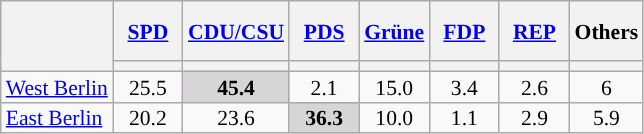<table class="wikitable sortable" style="text-align: center; font-size: 90%; line-height: 14px;">
<tr style="height: 40px;">
<th rowspan="2"></th>
<th style="width: 40px;"><a href='#'>SPD</a></th>
<th style="width: 40px;"><a href='#'>CDU/CSU</a></th>
<th style="width: 40px;"><a href='#'>PDS</a></th>
<th style="width: 40px;"><a href='#'>Grüne</a></th>
<th style="width: 40px;"><a href='#'>FDP</a></th>
<th style="width: 40px;"><a href='#'>REP</a></th>
<th style="width: 40px;">Others</th>
</tr>
<tr>
<th style="background:"></th>
<th style="background:"></th>
<th style="background:"></th>
<th style="background:"></th>
<th style="background:"></th>
<th style="background:"></th>
<th style="background:"></th>
</tr>
<tr>
<td style="text-align: left;"><a href='#'>West Berlin</a></td>
<td>25.5</td>
<td style="background: #D7D5D7;"><strong>45.4</strong></td>
<td>2.1</td>
<td>15.0</td>
<td>3.4</td>
<td>2.6</td>
<td>6</td>
</tr>
<tr>
<td style="text-align: left;"><a href='#'>East Berlin</a></td>
<td>20.2</td>
<td>23.6</td>
<td style="background: #D7D5D7;"><strong>36.3</strong></td>
<td>10.0</td>
<td>1.1</td>
<td>2.9</td>
<td>5.9</td>
</tr>
</table>
